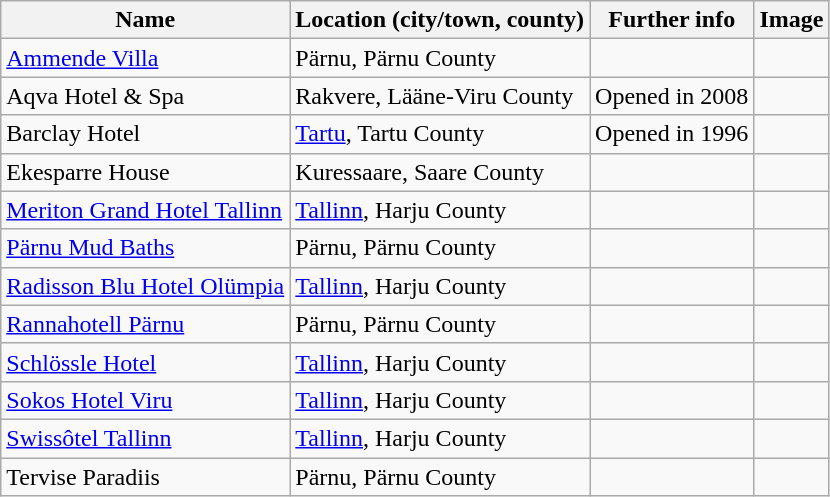<table class="wikitable sortable">
<tr>
<th>Name</th>
<th>Location (city/town, county)</th>
<th>Further info</th>
<th>Image</th>
</tr>
<tr>
<td><a href='#'>Ammende Villa</a></td>
<td>Pärnu, Pärnu County</td>
<td></td>
<td></td>
</tr>
<tr>
<td>Aqva Hotel & Spa</td>
<td>Rakvere, Lääne-Viru County</td>
<td>Opened in 2008</td>
<td></td>
</tr>
<tr>
<td>Barclay Hotel</td>
<td><a href='#'>Tartu</a>, Tartu County</td>
<td>Opened in 1996</td>
<td></td>
</tr>
<tr>
<td>Ekesparre House</td>
<td>Kuressaare, Saare County</td>
<td></td>
<td></td>
</tr>
<tr>
<td><a href='#'>Meriton Grand Hotel Tallinn</a></td>
<td><a href='#'>Tallinn</a>, Harju County</td>
<td></td>
<td></td>
</tr>
<tr>
<td><a href='#'>Pärnu Mud Baths</a></td>
<td>Pärnu, Pärnu County</td>
<td></td>
<td></td>
</tr>
<tr>
<td><a href='#'>Radisson Blu Hotel Olümpia</a></td>
<td><a href='#'>Tallinn</a>, Harju County</td>
<td></td>
<td></td>
</tr>
<tr>
<td><a href='#'>Rannahotell Pärnu</a></td>
<td>Pärnu, Pärnu County</td>
<td></td>
<td></td>
</tr>
<tr>
<td><a href='#'>Schlössle Hotel</a></td>
<td><a href='#'>Tallinn</a>, Harju County</td>
<td></td>
<td></td>
</tr>
<tr>
<td><a href='#'>Sokos Hotel Viru</a></td>
<td><a href='#'>Tallinn</a>, Harju County</td>
<td></td>
<td></td>
</tr>
<tr>
<td><a href='#'>Swissôtel Tallinn</a></td>
<td><a href='#'>Tallinn</a>, Harju County</td>
<td></td>
<td></td>
</tr>
<tr>
<td>Tervise Paradiis</td>
<td>Pärnu, Pärnu County</td>
<td></td>
<td></td>
</tr>
</table>
